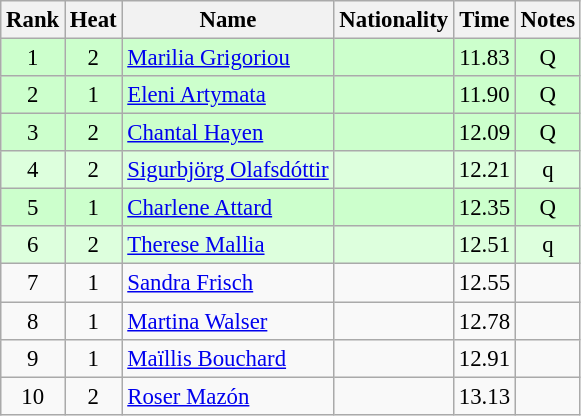<table class="wikitable sortable" style="text-align:center; font-size:95%">
<tr>
<th>Rank</th>
<th>Heat</th>
<th>Name</th>
<th>Nationality</th>
<th>Time</th>
<th>Notes</th>
</tr>
<tr bgcolor=ccffcc>
<td>1</td>
<td>2</td>
<td align=left><a href='#'>Marilia Grigoriou</a></td>
<td align=left></td>
<td>11.83</td>
<td>Q</td>
</tr>
<tr bgcolor=ccffcc>
<td>2</td>
<td>1</td>
<td align=left><a href='#'>Eleni Artymata</a></td>
<td align=left></td>
<td>11.90</td>
<td>Q</td>
</tr>
<tr bgcolor=ccffcc>
<td>3</td>
<td>2</td>
<td align=left><a href='#'>Chantal Hayen</a></td>
<td align=left></td>
<td>12.09</td>
<td>Q</td>
</tr>
<tr bgcolor=ddffdd>
<td>4</td>
<td>2</td>
<td align=left><a href='#'>Sigurbjörg Olafsdóttir</a></td>
<td align=left></td>
<td>12.21</td>
<td>q</td>
</tr>
<tr bgcolor=ccffcc>
<td>5</td>
<td>1</td>
<td align=left><a href='#'>Charlene Attard</a></td>
<td align=left></td>
<td>12.35</td>
<td>Q</td>
</tr>
<tr bgcolor=ddffdd>
<td>6</td>
<td>2</td>
<td align=left><a href='#'>Therese Mallia</a></td>
<td align=left></td>
<td>12.51</td>
<td>q</td>
</tr>
<tr>
<td>7</td>
<td>1</td>
<td align=left><a href='#'>Sandra Frisch</a></td>
<td align=left></td>
<td>12.55</td>
<td></td>
</tr>
<tr>
<td>8</td>
<td>1</td>
<td align=left><a href='#'>Martina Walser</a></td>
<td align=left></td>
<td>12.78</td>
<td></td>
</tr>
<tr>
<td>9</td>
<td>1</td>
<td align=left><a href='#'>Maïllis Bouchard</a></td>
<td align=left></td>
<td>12.91</td>
<td></td>
</tr>
<tr>
<td>10</td>
<td>2</td>
<td align=left><a href='#'>Roser Mazón</a></td>
<td align=left></td>
<td>13.13</td>
<td></td>
</tr>
</table>
